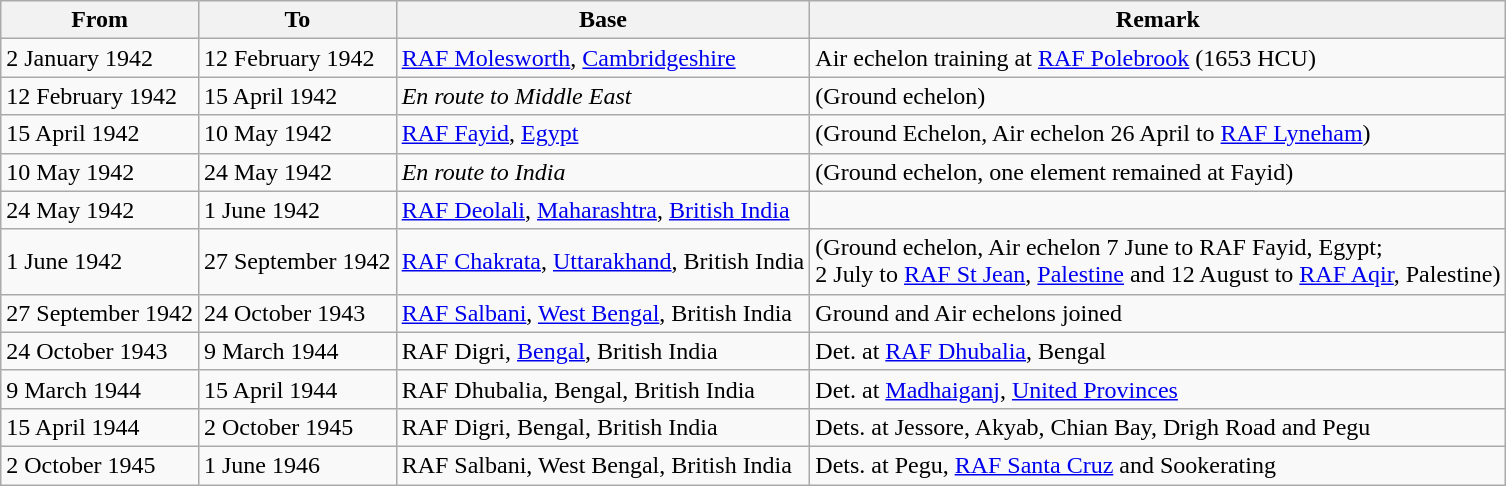<table class="wikitable">
<tr>
<th>From</th>
<th>To</th>
<th>Base</th>
<th>Remark</th>
</tr>
<tr>
<td>2 January 1942</td>
<td>12 February 1942</td>
<td><a href='#'>RAF Molesworth</a>, <a href='#'>Cambridgeshire</a></td>
<td>Air echelon training at <a href='#'>RAF Polebrook</a> (1653 HCU)</td>
</tr>
<tr>
<td>12 February 1942</td>
<td>15 April 1942</td>
<td><em>En route to Middle East</em></td>
<td>(Ground echelon)</td>
</tr>
<tr>
<td>15 April 1942</td>
<td>10 May 1942</td>
<td><a href='#'>RAF Fayid</a>, <a href='#'>Egypt</a></td>
<td>(Ground Echelon, Air echelon 26 April to <a href='#'>RAF Lyneham</a>)</td>
</tr>
<tr>
<td>10 May 1942</td>
<td>24 May 1942</td>
<td><em>En route to India</em></td>
<td>(Ground echelon, one element remained at Fayid)</td>
</tr>
<tr>
<td>24 May 1942</td>
<td>1 June 1942</td>
<td><a href='#'>RAF Deolali</a>, <a href='#'>Maharashtra</a>, <a href='#'>British India</a></td>
<td></td>
</tr>
<tr>
<td>1 June 1942</td>
<td>27 September 1942</td>
<td><a href='#'>RAF Chakrata</a>, <a href='#'>Uttarakhand</a>, British India</td>
<td>(Ground echelon, Air echelon 7 June to RAF Fayid, Egypt;<br>2 July to <a href='#'>RAF St Jean</a>, <a href='#'>Palestine</a> and 12 August to <a href='#'>RAF Aqir</a>, Palestine)</td>
</tr>
<tr>
<td>27 September 1942</td>
<td>24 October 1943</td>
<td><a href='#'>RAF Salbani</a>, <a href='#'>West Bengal</a>, British India</td>
<td>Ground and Air echelons joined</td>
</tr>
<tr>
<td>24 October 1943</td>
<td>9 March 1944</td>
<td>RAF Digri, <a href='#'>Bengal</a>, British India</td>
<td>Det. at <a href='#'>RAF Dhubalia</a>, Bengal</td>
</tr>
<tr>
<td>9 March 1944</td>
<td>15 April 1944</td>
<td>RAF Dhubalia, Bengal, British India</td>
<td>Det. at <a href='#'>Madhaiganj</a>, <a href='#'>United Provinces</a></td>
</tr>
<tr>
<td>15 April 1944</td>
<td>2 October 1945</td>
<td>RAF Digri, Bengal, British India</td>
<td>Dets. at Jessore, Akyab, Chian Bay, Drigh Road and Pegu</td>
</tr>
<tr>
<td>2 October 1945</td>
<td>1 June 1946</td>
<td>RAF Salbani, West Bengal, British India</td>
<td>Dets. at Pegu, <a href='#'>RAF Santa Cruz</a> and Sookerating</td>
</tr>
</table>
